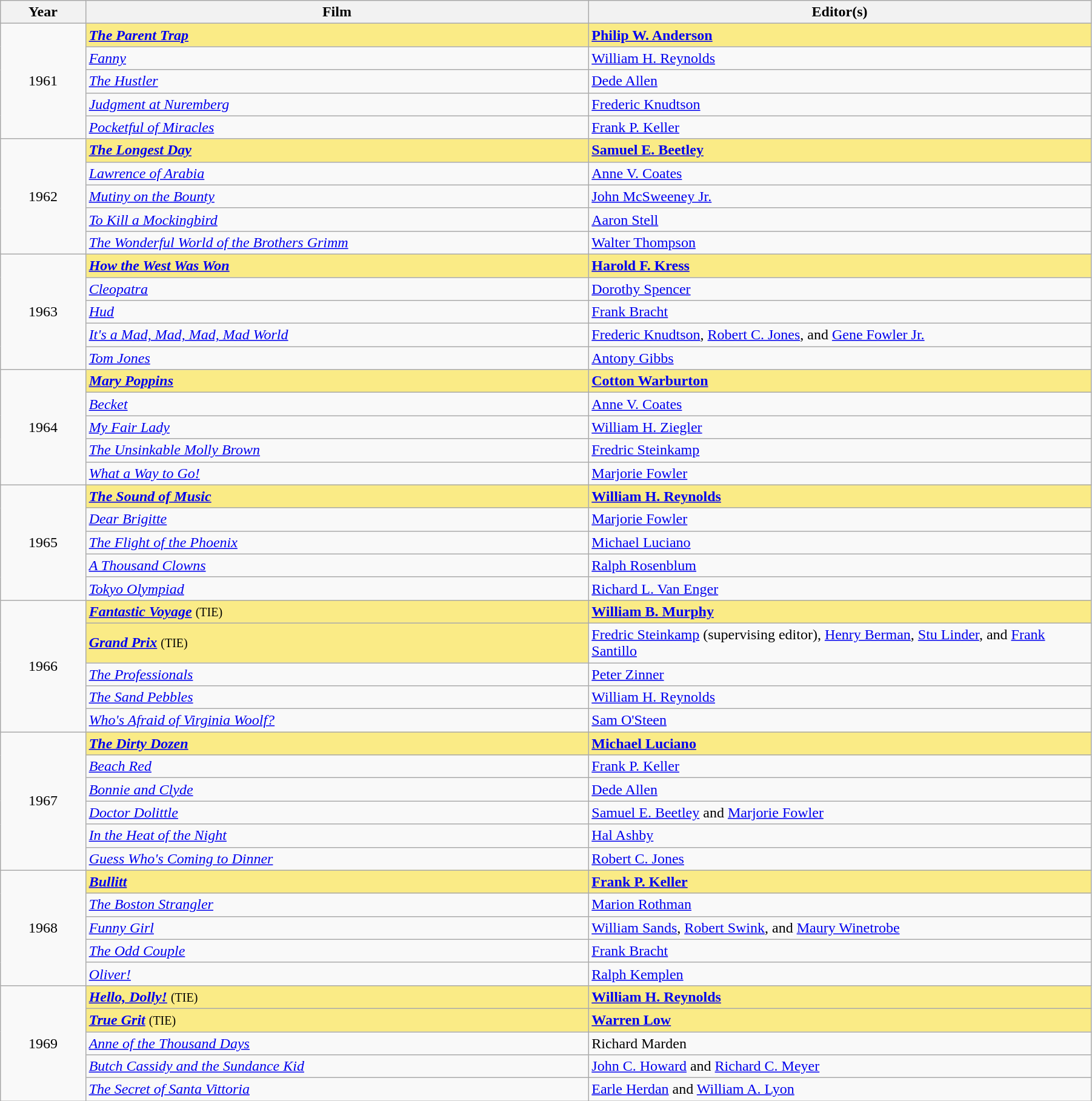<table class="wikitable" width="95%" cellpadding="5">
<tr>
<th width="70"><strong>Year</strong></th>
<th width="450"><strong>Film</strong></th>
<th width="450"><strong>Editor(s)</strong></th>
</tr>
<tr>
<td rowspan="5" style="text-align:center;">1961<br></td>
<td style="background:#FAEB86;"><strong><em><a href='#'>The Parent Trap</a></em></strong></td>
<td style="background:#FAEB86;"><strong><a href='#'>Philip W. Anderson</a></strong></td>
</tr>
<tr>
<td><em><a href='#'>Fanny</a></em></td>
<td><a href='#'>William H. Reynolds</a></td>
</tr>
<tr>
<td><em><a href='#'>The Hustler</a></em></td>
<td><a href='#'>Dede Allen</a></td>
</tr>
<tr>
<td><em><a href='#'>Judgment at Nuremberg</a></em></td>
<td><a href='#'>Frederic Knudtson</a></td>
</tr>
<tr>
<td><em><a href='#'>Pocketful of Miracles</a></em></td>
<td><a href='#'>Frank P. Keller</a></td>
</tr>
<tr>
<td rowspan="5" style="text-align:center;">1962<br></td>
<td style="background:#FAEB86;"><strong><em><a href='#'>The Longest Day</a></em></strong></td>
<td style="background:#FAEB86;"><strong><a href='#'>Samuel E. Beetley</a></strong></td>
</tr>
<tr>
<td><em><a href='#'>Lawrence of Arabia</a></em></td>
<td><a href='#'>Anne V. Coates</a></td>
</tr>
<tr>
<td><em><a href='#'>Mutiny on the Bounty</a></em></td>
<td><a href='#'>John McSweeney Jr.</a></td>
</tr>
<tr>
<td><em><a href='#'>To Kill a Mockingbird</a></em></td>
<td><a href='#'>Aaron Stell</a></td>
</tr>
<tr>
<td><em><a href='#'>The Wonderful World of the Brothers Grimm</a></em></td>
<td><a href='#'>Walter Thompson</a></td>
</tr>
<tr>
<td rowspan="5" style="text-align:center;">1963<br></td>
<td style="background:#FAEB86;"><strong><em><a href='#'>How the West Was Won</a></em></strong></td>
<td style="background:#FAEB86;"><strong><a href='#'>Harold F. Kress</a></strong></td>
</tr>
<tr>
<td><em><a href='#'>Cleopatra</a></em></td>
<td><a href='#'>Dorothy Spencer</a></td>
</tr>
<tr>
<td><em><a href='#'>Hud</a></em></td>
<td><a href='#'>Frank Bracht</a></td>
</tr>
<tr>
<td><em><a href='#'>It's a Mad, Mad, Mad, Mad World</a></em></td>
<td><a href='#'>Frederic Knudtson</a>, <a href='#'>Robert C. Jones</a>, and <a href='#'>Gene Fowler Jr.</a></td>
</tr>
<tr>
<td><em><a href='#'>Tom Jones</a></em></td>
<td><a href='#'>Antony Gibbs</a></td>
</tr>
<tr>
<td rowspan="5" style="text-align:center;">1964<br></td>
<td style="background:#FAEB86;"><strong><em><a href='#'>Mary Poppins</a></em></strong></td>
<td style="background:#FAEB86;"><strong><a href='#'>Cotton Warburton</a></strong></td>
</tr>
<tr>
<td><em><a href='#'>Becket</a></em></td>
<td><a href='#'>Anne V. Coates</a></td>
</tr>
<tr>
<td><em><a href='#'>My Fair Lady</a></em></td>
<td><a href='#'>William H. Ziegler</a></td>
</tr>
<tr>
<td><em><a href='#'>The Unsinkable Molly Brown</a></em></td>
<td><a href='#'>Fredric Steinkamp</a></td>
</tr>
<tr>
<td><em><a href='#'>What a Way to Go!</a></em></td>
<td><a href='#'>Marjorie Fowler</a></td>
</tr>
<tr>
<td rowspan="5" style="text-align:center;">1965<br></td>
<td style="background:#FAEB86;"><strong><em><a href='#'>The Sound of Music</a></em></strong></td>
<td style="background:#FAEB86;"><strong><a href='#'>William H. Reynolds</a></strong></td>
</tr>
<tr>
<td><em><a href='#'>Dear Brigitte</a></em></td>
<td><a href='#'>Marjorie Fowler</a></td>
</tr>
<tr>
<td><em><a href='#'>The Flight of the Phoenix</a></em></td>
<td><a href='#'>Michael Luciano</a></td>
</tr>
<tr>
<td><em><a href='#'>A Thousand Clowns</a></em></td>
<td><a href='#'>Ralph Rosenblum</a></td>
</tr>
<tr>
<td><em><a href='#'>Tokyo Olympiad</a></em></td>
<td><a href='#'>Richard L. Van Enger</a></td>
</tr>
<tr>
<td rowspan="5" style="text-align:center;">1966<br></td>
<td style="background:#FAEB86;"><strong><em><a href='#'>Fantastic Voyage</a></em></strong> <small>(TIE)</small></td>
<td style="background:#FAEB86;"><strong><a href='#'>William B. Murphy</a></strong></td>
</tr>
<tr>
<td style="background:#FAEB86;"><strong><em><a href='#'>Grand Prix</a></em></strong> <small>(TIE)</small></td>
<td><a href='#'>Fredric Steinkamp</a> (supervising editor), <a href='#'>Henry Berman</a>, <a href='#'>Stu Linder</a>, and <a href='#'>Frank Santillo</a></td>
</tr>
<tr>
<td><em><a href='#'>The Professionals</a></em></td>
<td><a href='#'>Peter Zinner</a></td>
</tr>
<tr>
<td><em><a href='#'>The Sand Pebbles</a></em></td>
<td><a href='#'>William H. Reynolds</a></td>
</tr>
<tr>
<td><em><a href='#'>Who's Afraid of Virginia Woolf?</a></em></td>
<td><a href='#'>Sam O'Steen</a></td>
</tr>
<tr>
<td rowspan="6" style="text-align:center;">1967<br></td>
<td style="background:#FAEB86;"><strong><em><a href='#'>The Dirty Dozen</a></em></strong></td>
<td style="background:#FAEB86;"><strong><a href='#'>Michael Luciano</a></strong></td>
</tr>
<tr>
<td><em><a href='#'>Beach Red</a></em></td>
<td><a href='#'>Frank P. Keller</a></td>
</tr>
<tr>
<td><em><a href='#'>Bonnie and Clyde</a></em></td>
<td><a href='#'>Dede Allen</a></td>
</tr>
<tr>
<td><em><a href='#'>Doctor Dolittle</a></em></td>
<td><a href='#'>Samuel E. Beetley</a> and <a href='#'>Marjorie Fowler</a></td>
</tr>
<tr>
<td><em><a href='#'>In the Heat of the Night</a></em></td>
<td><a href='#'>Hal Ashby</a></td>
</tr>
<tr>
<td><em><a href='#'>Guess Who's Coming to Dinner</a></em></td>
<td><a href='#'>Robert C. Jones</a></td>
</tr>
<tr>
<td rowspan="5" style="text-align:center;">1968<br></td>
<td style="background:#FAEB86;"><strong><em><a href='#'>Bullitt</a></em></strong></td>
<td style="background:#FAEB86;"><strong><a href='#'>Frank P. Keller</a></strong></td>
</tr>
<tr>
<td><em><a href='#'>The Boston Strangler</a></em></td>
<td><a href='#'>Marion Rothman</a></td>
</tr>
<tr>
<td><em><a href='#'>Funny Girl</a></em></td>
<td><a href='#'>William Sands</a>, <a href='#'>Robert Swink</a>, and <a href='#'>Maury Winetrobe</a></td>
</tr>
<tr>
<td><em><a href='#'>The Odd Couple</a></em></td>
<td><a href='#'>Frank Bracht</a></td>
</tr>
<tr>
<td><em><a href='#'>Oliver!</a></em></td>
<td><a href='#'>Ralph Kemplen</a></td>
</tr>
<tr>
<td rowspan="5" style="text-align:center;">1969<br></td>
<td style="background:#FAEB86;"><strong><em><a href='#'>Hello, Dolly!</a></em></strong> <small>(TIE)</small></td>
<td style="background:#FAEB86;"><strong><a href='#'>William H. Reynolds</a></strong></td>
</tr>
<tr>
<td style="background:#FAEB86;"><strong><em><a href='#'>True Grit</a></em></strong> <small>(TIE)</small></td>
<td style="background:#FAEB86;"><strong><a href='#'>Warren Low</a></strong></td>
</tr>
<tr>
<td><em><a href='#'>Anne of the Thousand Days</a></em></td>
<td>Richard Marden</td>
</tr>
<tr>
<td><em><a href='#'>Butch Cassidy and the Sundance Kid</a></em></td>
<td><a href='#'>John C. Howard</a> and <a href='#'>Richard C. Meyer</a></td>
</tr>
<tr>
<td><em><a href='#'>The Secret of Santa Vittoria</a></em></td>
<td><a href='#'>Earle Herdan</a> and <a href='#'>William A. Lyon</a></td>
</tr>
</table>
